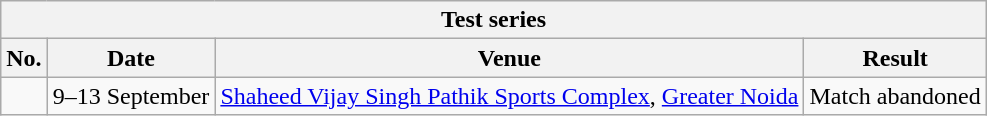<table class="wikitable">
<tr>
<th colspan="8">Test series</th>
</tr>
<tr>
<th>No.</th>
<th>Date</th>
<th>Venue</th>
<th>Result</th>
</tr>
<tr>
<td></td>
<td>9–13 September</td>
<td><a href='#'>Shaheed Vijay Singh Pathik Sports Complex</a>, <a href='#'>Greater Noida</a></td>
<td>Match abandoned</td>
</tr>
</table>
